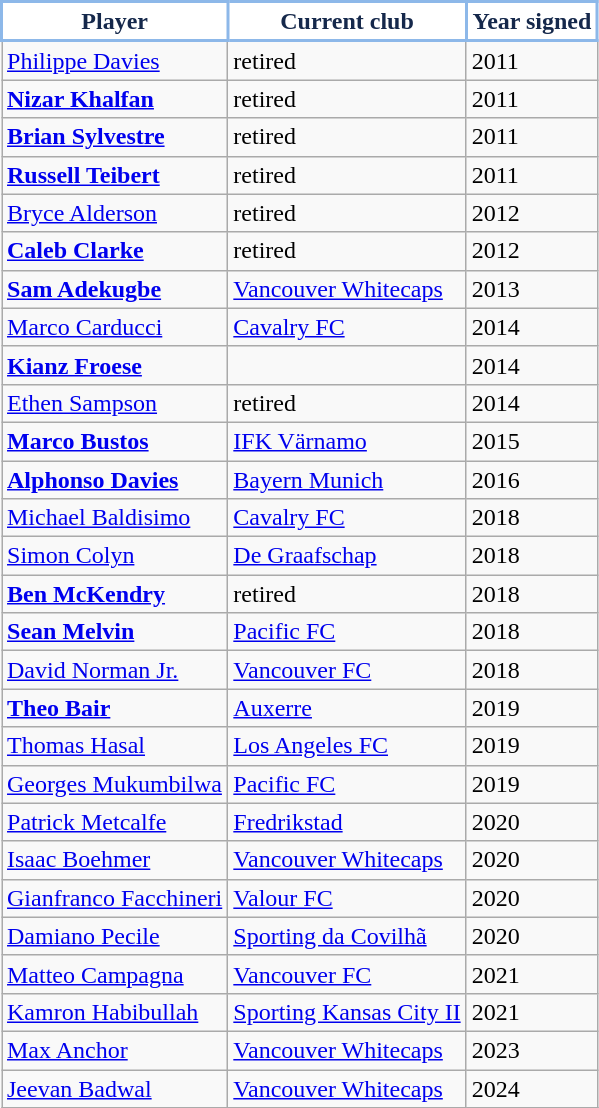<table class="wikitable" style="text-align:center">
<tr>
<th style="background:#FFFFFF; color:#15284B; border:2px solid #8DB8E9;">Player</th>
<th style="background:#FFFFFF; color:#15284B; border:2px solid #8DB8E9;">Current club</th>
<th style="background:#FFFFFF; color:#15284B; border:2px solid #8DB8E9;">Year signed</th>
</tr>
<tr>
<td align=left> <a href='#'>Philippe Davies</a></td>
<td align=left>retired</td>
<td align=left>2011</td>
</tr>
<tr>
<td align=left> <strong><a href='#'>Nizar Khalfan</a></strong></td>
<td align=left>retired</td>
<td align=left>2011</td>
</tr>
<tr>
<td align=left> <strong><a href='#'>Brian Sylvestre</a></strong></td>
<td align=left>retired</td>
<td align=left>2011</td>
</tr>
<tr>
<td align=left> <strong><a href='#'>Russell Teibert</a></strong></td>
<td align=left>retired</td>
<td align=left>2011</td>
</tr>
<tr>
<td align=left> <a href='#'>Bryce Alderson</a></td>
<td align=left>retired</td>
<td align=left>2012</td>
</tr>
<tr>
<td align=left> <strong><a href='#'>Caleb Clarke</a></strong></td>
<td align=left>retired</td>
<td align=left>2012</td>
</tr>
<tr>
<td align=left> <strong><a href='#'>Sam Adekugbe</a></strong></td>
<td align=left> <a href='#'>Vancouver Whitecaps</a></td>
<td align=left>2013</td>
</tr>
<tr>
<td align=left> <a href='#'>Marco Carducci</a></td>
<td align=left> <a href='#'>Cavalry FC</a></td>
<td align=left>2014</td>
</tr>
<tr>
<td align=left> <strong><a href='#'>Kianz Froese</a></strong></td>
<td align=left></td>
<td align=left>2014</td>
</tr>
<tr>
<td align=left> <a href='#'>Ethen Sampson</a></td>
<td align=left>retired</td>
<td align=left>2014</td>
</tr>
<tr>
<td align=left> <strong><a href='#'>Marco Bustos</a></strong></td>
<td align=left> <a href='#'>IFK Värnamo</a></td>
<td align=left>2015</td>
</tr>
<tr>
<td align=left> <strong><a href='#'>Alphonso Davies</a></strong></td>
<td align=left> <a href='#'>Bayern Munich</a></td>
<td align=left>2016</td>
</tr>
<tr>
<td align=left> <a href='#'>Michael Baldisimo</a></td>
<td align=left> <a href='#'>Cavalry FC</a></td>
<td align=left>2018</td>
</tr>
<tr>
<td align=left> <a href='#'>Simon Colyn</a></td>
<td align=left> <a href='#'>De Graafschap</a></td>
<td align=left>2018</td>
</tr>
<tr>
<td align=left> <strong><a href='#'>Ben McKendry</a></strong></td>
<td align=left>retired</td>
<td align=left>2018</td>
</tr>
<tr>
<td align=left> <strong><a href='#'>Sean Melvin</a></strong></td>
<td align=left> <a href='#'>Pacific FC</a></td>
<td align=left>2018</td>
</tr>
<tr>
<td align=left> <a href='#'>David Norman Jr.</a></td>
<td align=left> <a href='#'>Vancouver FC</a></td>
<td align=left>2018</td>
</tr>
<tr>
<td align=left> <strong><a href='#'>Theo Bair</a></strong></td>
<td align=left> <a href='#'>Auxerre</a></td>
<td align=left>2019</td>
</tr>
<tr>
<td align=left> <a href='#'>Thomas Hasal</a></td>
<td align=left> <a href='#'>Los Angeles FC</a></td>
<td align=left>2019</td>
</tr>
<tr>
<td align=left> <a href='#'>Georges Mukumbilwa</a></td>
<td align=left> <a href='#'>Pacific FC</a></td>
<td align=left>2019</td>
</tr>
<tr>
<td align=left> <a href='#'>Patrick Metcalfe</a></td>
<td align=left> <a href='#'>Fredrikstad</a></td>
<td align=left>2020</td>
</tr>
<tr>
<td align=left> <a href='#'>Isaac Boehmer</a></td>
<td align=left> <a href='#'>Vancouver Whitecaps</a></td>
<td align=left>2020</td>
</tr>
<tr>
<td align=left> <a href='#'>Gianfranco Facchineri</a></td>
<td align=left> <a href='#'>Valour FC</a></td>
<td align=left>2020</td>
</tr>
<tr>
<td align=left> <a href='#'>Damiano Pecile</a></td>
<td align=left> <a href='#'>Sporting da Covilhã</a></td>
<td align=left>2020</td>
</tr>
<tr>
<td align=left> <a href='#'>Matteo Campagna</a></td>
<td align=left> <a href='#'>Vancouver FC</a></td>
<td align=left>2021</td>
</tr>
<tr>
<td align=left> <a href='#'>Kamron Habibullah</a></td>
<td align=left> <a href='#'>Sporting Kansas City II</a></td>
<td align=left>2021</td>
</tr>
<tr>
<td align=left> <a href='#'>Max Anchor</a></td>
<td align=left> <a href='#'>Vancouver Whitecaps</a></td>
<td align=left>2023</td>
</tr>
<tr>
<td align=left> <a href='#'>Jeevan Badwal</a></td>
<td align=left> <a href='#'>Vancouver Whitecaps</a></td>
<td align=left>2024</td>
</tr>
<tr>
</tr>
</table>
